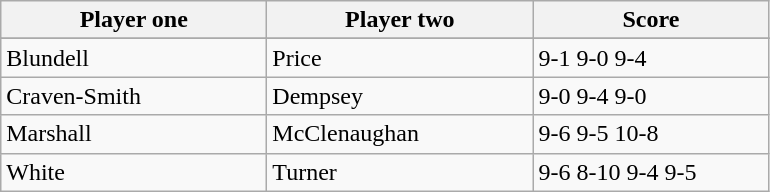<table class="wikitable">
<tr>
<th width=170>Player one</th>
<th width=170>Player two</th>
<th width=150>Score</th>
</tr>
<tr>
</tr>
<tr>
<td> Blundell</td>
<td> Price</td>
<td>9-1 9-0 9-4</td>
</tr>
<tr>
<td> Craven-Smith</td>
<td> Dempsey</td>
<td>9-0 9-4 9-0</td>
</tr>
<tr>
<td> Marshall</td>
<td> McClenaughan</td>
<td>9-6 9-5 10-8</td>
</tr>
<tr>
<td> White</td>
<td> Turner</td>
<td>9-6 8-10 9-4 9-5</td>
</tr>
</table>
